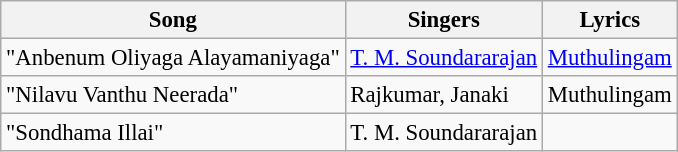<table class="wikitable" style="font-size:95%;">
<tr>
<th>Song</th>
<th>Singers</th>
<th>Lyrics</th>
</tr>
<tr>
<td>"Anbenum Oliyaga Alayamaniyaga"</td>
<td><a href='#'>T. M. Soundararajan</a></td>
<td><a href='#'>Muthulingam</a></td>
</tr>
<tr>
<td>"Nilavu Vanthu Neerada"</td>
<td>Rajkumar, Janaki</td>
<td>Muthulingam</td>
</tr>
<tr>
<td>"Sondhama Illai"</td>
<td>T. M. Soundararajan</td>
<td></td>
</tr>
</table>
